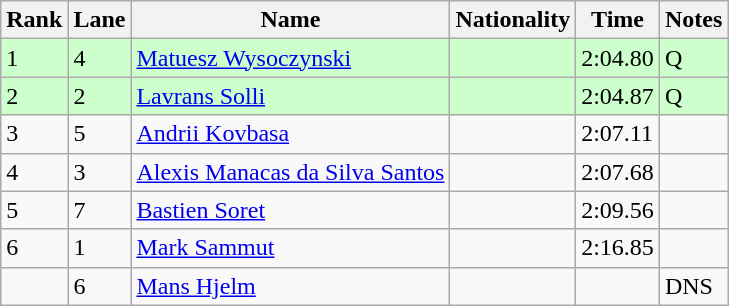<table class="wikitable">
<tr>
<th>Rank</th>
<th>Lane</th>
<th>Name</th>
<th>Nationality</th>
<th>Time</th>
<th>Notes</th>
</tr>
<tr bgcolor=ccffcc>
<td>1</td>
<td>4</td>
<td><a href='#'>Matuesz Wysoczynski</a></td>
<td></td>
<td>2:04.80</td>
<td>Q</td>
</tr>
<tr bgcolor=ccffcc>
<td>2</td>
<td>2</td>
<td><a href='#'>Lavrans Solli</a></td>
<td></td>
<td>2:04.87</td>
<td>Q</td>
</tr>
<tr>
<td>3</td>
<td>5</td>
<td><a href='#'>Andrii Kovbasa</a></td>
<td></td>
<td>2:07.11</td>
<td></td>
</tr>
<tr>
<td>4</td>
<td>3</td>
<td><a href='#'>Alexis Manacas da Silva Santos</a></td>
<td></td>
<td>2:07.68</td>
<td></td>
</tr>
<tr>
<td>5</td>
<td>7</td>
<td><a href='#'>Bastien Soret</a></td>
<td></td>
<td>2:09.56</td>
<td></td>
</tr>
<tr>
<td>6</td>
<td>1</td>
<td><a href='#'>Mark Sammut</a></td>
<td></td>
<td>2:16.85</td>
<td></td>
</tr>
<tr>
<td></td>
<td>6</td>
<td><a href='#'>Mans Hjelm</a></td>
<td></td>
<td></td>
<td>DNS</td>
</tr>
</table>
